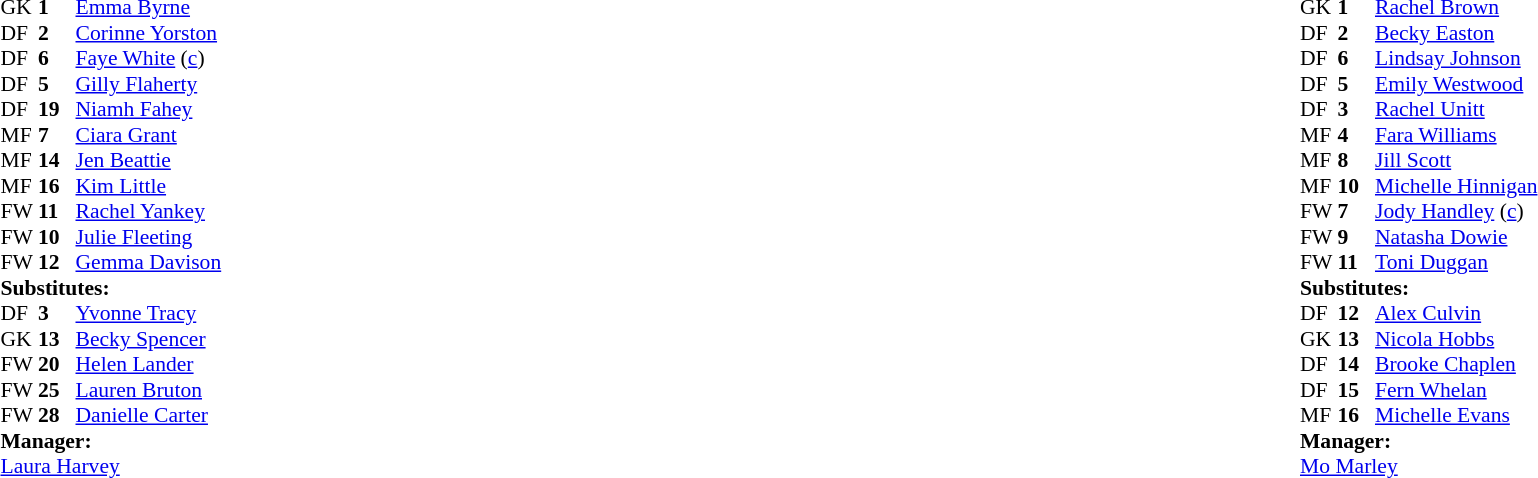<table width="100%">
<tr>
<td valign="top" width="50%"><br><table style="font-size: 90%" cellspacing="0" cellpadding="0">
<tr>
<td colspan="4"></td>
</tr>
<tr>
<th width="25"></th>
<th width="25"></th>
</tr>
<tr>
<td>GK</td>
<td><strong>1</strong></td>
<td> <a href='#'>Emma Byrne</a></td>
</tr>
<tr>
<td>DF</td>
<td><strong>2</strong></td>
<td> <a href='#'>Corinne Yorston</a></td>
</tr>
<tr>
<td>DF</td>
<td><strong>6</strong></td>
<td> <a href='#'>Faye White</a> (<a href='#'>c</a>)</td>
</tr>
<tr>
<td>DF</td>
<td><strong>5</strong></td>
<td> <a href='#'>Gilly Flaherty</a></td>
</tr>
<tr>
<td>DF</td>
<td><strong>19</strong></td>
<td> <a href='#'>Niamh Fahey</a></td>
</tr>
<tr>
<td>MF</td>
<td><strong>7</strong></td>
<td> <a href='#'>Ciara Grant</a></td>
<td></td>
</tr>
<tr>
<td>MF</td>
<td><strong>14</strong></td>
<td> <a href='#'>Jen Beattie</a></td>
</tr>
<tr>
<td>MF</td>
<td><strong>16</strong></td>
<td> <a href='#'>Kim Little</a></td>
</tr>
<tr>
<td>FW</td>
<td><strong>11</strong></td>
<td> <a href='#'>Rachel Yankey</a></td>
</tr>
<tr>
<td>FW</td>
<td><strong>10</strong></td>
<td> <a href='#'>Julie Fleeting</a></td>
<td></td>
<td></td>
</tr>
<tr>
<td>FW</td>
<td><strong>12</strong></td>
<td> <a href='#'>Gemma Davison</a></td>
</tr>
<tr>
<td colspan=4><strong>Substitutes:</strong></td>
</tr>
<tr>
<td>DF</td>
<td><strong>3</strong></td>
<td> <a href='#'>Yvonne Tracy</a></td>
</tr>
<tr>
<td>GK</td>
<td><strong>13</strong></td>
<td> <a href='#'>Becky Spencer</a></td>
</tr>
<tr>
<td>FW</td>
<td><strong>20</strong></td>
<td> <a href='#'>Helen Lander</a></td>
</tr>
<tr>
<td>FW</td>
<td><strong>25</strong></td>
<td> <a href='#'>Lauren Bruton</a></td>
</tr>
<tr>
<td>FW</td>
<td><strong>28</strong></td>
<td> <a href='#'>Danielle Carter</a></td>
<td></td>
<td></td>
</tr>
<tr>
<td colspan=4><strong>Manager:</strong></td>
</tr>
<tr>
<td colspan="4"> <a href='#'>Laura Harvey</a></td>
</tr>
</table>
</td>
<td valign="top"></td>
<td valign="top" width="50%"><br><table style="font-size: 90%" cellspacing="0" cellpadding="0" align=center>
<tr>
<td colspan="4"></td>
</tr>
<tr>
<th width="25"></th>
<th width="25"></th>
</tr>
<tr>
<td>GK</td>
<td><strong>1</strong></td>
<td> <a href='#'>Rachel Brown</a></td>
</tr>
<tr>
<td>DF</td>
<td><strong>2</strong></td>
<td> <a href='#'>Becky Easton</a></td>
</tr>
<tr>
<td>DF</td>
<td><strong>6</strong></td>
<td> <a href='#'>Lindsay Johnson</a></td>
<td></td>
</tr>
<tr>
<td>DF</td>
<td><strong>5</strong></td>
<td> <a href='#'>Emily Westwood</a></td>
<td></td>
</tr>
<tr>
<td>DF</td>
<td><strong>3</strong></td>
<td> <a href='#'>Rachel Unitt</a></td>
<td></td>
<td></td>
</tr>
<tr>
<td>MF</td>
<td><strong>4</strong></td>
<td> <a href='#'>Fara Williams</a></td>
<td></td>
</tr>
<tr>
<td>MF</td>
<td><strong>8</strong></td>
<td> <a href='#'>Jill Scott</a></td>
</tr>
<tr>
<td>MF</td>
<td><strong>10</strong></td>
<td> <a href='#'>Michelle Hinnigan</a></td>
<td></td>
<td></td>
</tr>
<tr>
<td>FW</td>
<td><strong>7</strong></td>
<td> <a href='#'>Jody Handley</a> (<a href='#'>c</a>)</td>
</tr>
<tr>
<td>FW</td>
<td><strong>9</strong></td>
<td> <a href='#'>Natasha Dowie</a></td>
</tr>
<tr>
<td>FW</td>
<td><strong>11</strong></td>
<td> <a href='#'>Toni Duggan</a></td>
<td></td>
<td></td>
</tr>
<tr>
<td colspan=4><strong>Substitutes:</strong></td>
</tr>
<tr>
<td>DF</td>
<td><strong>12</strong></td>
<td> <a href='#'>Alex Culvin</a></td>
</tr>
<tr>
<td>GK</td>
<td><strong>13</strong></td>
<td> <a href='#'>Nicola Hobbs</a></td>
</tr>
<tr>
<td>DF</td>
<td><strong>14</strong></td>
<td> <a href='#'>Brooke Chaplen</a></td>
<td></td>
<td></td>
</tr>
<tr>
<td>DF</td>
<td><strong>15</strong></td>
<td> <a href='#'>Fern Whelan</a></td>
<td></td>
<td></td>
</tr>
<tr>
<td>MF</td>
<td><strong>16</strong></td>
<td> <a href='#'>Michelle Evans</a></td>
<td></td>
<td></td>
</tr>
<tr>
<td colspan=4><strong>Manager:</strong></td>
</tr>
<tr>
<td colspan="4"> <a href='#'>Mo Marley</a></td>
</tr>
</table>
</td>
</tr>
</table>
